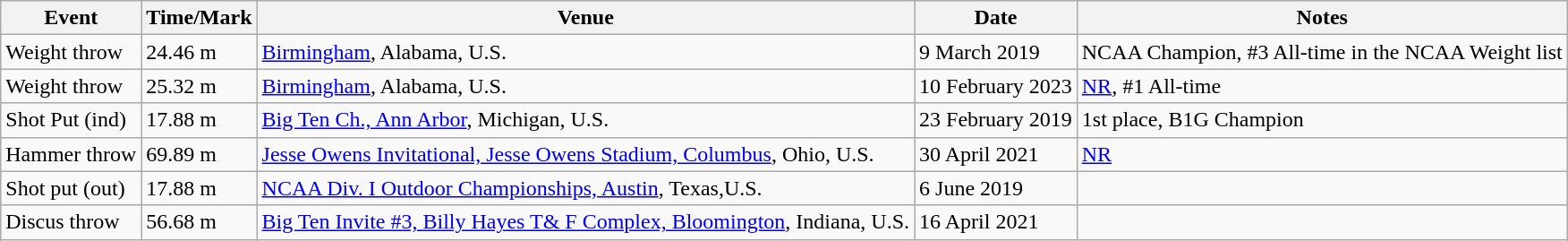<table class="wikitable">
<tr>
<th>Event</th>
<th>Time/Mark</th>
<th>Venue</th>
<th>Date</th>
<th>Notes</th>
</tr>
<tr>
<td>Weight throw</td>
<td>24.46 m</td>
<td><a href='#'>Birmingham</a>, Alabama, U.S.</td>
<td>9 March 2019</td>
<td>NCAA Champion, #3 All-time in the NCAA Weight list</td>
</tr>
<tr>
<td>Weight throw</td>
<td>25.32 m</td>
<td><a href='#'>Birmingham</a>, Alabama, U.S.</td>
<td>10 February 2023</td>
<td><a href='#'><abbr>NR</abbr></a>, #1 All-time</td>
</tr>
<tr>
<td>Shot Put (ind)</td>
<td>17.88 m</td>
<td><a href='#'>Big Ten Ch., Ann Arbor</a>, Michigan, U.S.</td>
<td>23 February 2019</td>
<td>1st place, B1G Champion</td>
</tr>
<tr>
<td>Hammer throw</td>
<td>69.89 m</td>
<td><a href='#'>Jesse Owens Invitational, Jesse Owens Stadium, Columbus</a>, Ohio, U.S.</td>
<td>30 April 2021</td>
<td><a href='#'><abbr>NR</abbr></a></td>
</tr>
<tr>
<td>Shot put (out)</td>
<td>17.88 m</td>
<td><a href='#'>NCAA Div. I Outdoor Championships, Austin</a>, Texas,U.S.</td>
<td>6 June 2019</td>
<td></td>
</tr>
<tr>
<td>Discus throw</td>
<td>56.68 m</td>
<td><a href='#'>Big Ten Invite #3, Billy Hayes T& F Complex, Bloomington</a>, Indiana, U.S.</td>
<td>16 April 2021</td>
<td></td>
</tr>
</table>
